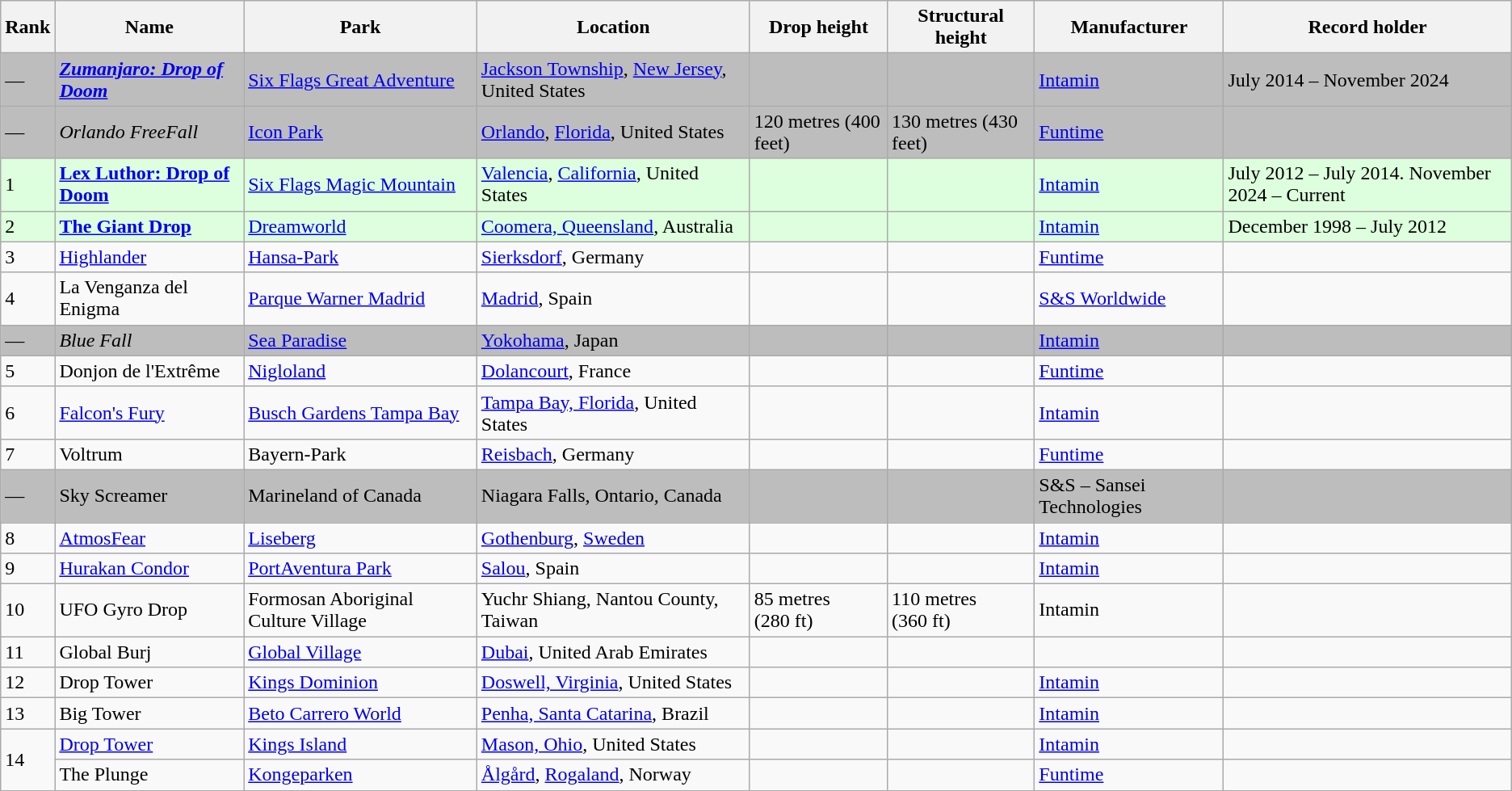<table class="wikitable">
<tr>
<th>Rank</th>
<th>Name</th>
<th>Park</th>
<th>Location</th>
<th>Drop height</th>
<th>Structural height</th>
<th>Manufacturer</th>
<th>Record holder</th>
</tr>
<tr style="background:#BDBDBD;">
<td>—</td>
<td><strong><em><a href='#'>Zumanjaro: Drop of Doom</a></em></strong></td>
<td><a href='#'>Six Flags Great Adventure</a></td>
<td><a href='#'>Jackson Township</a>, <a href='#'>New Jersey</a>, United States</td>
<td></td>
<td></td>
<td><a href='#'>Intamin</a></td>
<td>July 2014 – November 2024</td>
</tr>
<tr style="background:#BDBDBD;">
<td>—</td>
<td><em>Orlando FreeFall</em></td>
<td><a href='#'>Icon Park</a></td>
<td><a href='#'>Orlando</a>, <a href='#'>Florida</a>, United States</td>
<td>120 metres (400 feet)</td>
<td>130 metres (430 feet)</td>
<td><a href='#'>Funtime</a></td>
<td></td>
</tr>
<tr style="background:#dfd;">
<td>1</td>
<td><strong><a href='#'>Lex Luthor: Drop of Doom</a></strong></td>
<td><a href='#'>Six Flags Magic Mountain</a></td>
<td><a href='#'>Valencia</a>, <a href='#'>California</a>, United States</td>
<td></td>
<td></td>
<td><a href='#'>Intamin</a></td>
<td>July 2012 – July 2014. November 2024 – Current</td>
</tr>
<tr style="background:#dfd;">
<td>2</td>
<td><strong><a href='#'>The Giant Drop</a></strong></td>
<td><a href='#'>Dreamworld</a></td>
<td><a href='#'>Coomera, Queensland</a>, Australia</td>
<td></td>
<td></td>
<td><a href='#'>Intamin</a></td>
<td>December 1998 – July 2012</td>
</tr>
<tr>
<td>3</td>
<td><a href='#'>Highlander</a></td>
<td><a href='#'>Hansa-Park</a></td>
<td><a href='#'>Sierksdorf</a>, Germany</td>
<td></td>
<td></td>
<td><a href='#'>Funtime</a></td>
<td></td>
</tr>
<tr>
<td>4</td>
<td>La Venganza del Enigma</td>
<td><a href='#'>Parque Warner Madrid</a></td>
<td><a href='#'>Madrid</a>, Spain</td>
<td></td>
<td></td>
<td><a href='#'>S&S Worldwide</a></td>
<td></td>
</tr>
<tr style="background:#BDBDBD;">
<td>—</td>
<td><em>Blue Fall</em></td>
<td><a href='#'>Sea Paradise</a></td>
<td><a href='#'>Yokohama</a>, Japan</td>
<td></td>
<td></td>
<td><a href='#'>Intamin</a></td>
<td></td>
</tr>
<tr>
<td>5</td>
<td>Donjon de l'Extrême</td>
<td><a href='#'>Nigloland</a></td>
<td><a href='#'>Dolancourt</a>, France</td>
<td></td>
<td></td>
<td><a href='#'>Funtime</a></td>
<td></td>
</tr>
<tr>
<td>6</td>
<td><a href='#'>Falcon's Fury</a></td>
<td><a href='#'>Busch Gardens Tampa Bay</a></td>
<td><a href='#'>Tampa Bay, Florida</a>, United States</td>
<td></td>
<td></td>
<td><a href='#'>Intamin</a></td>
<td></td>
</tr>
<tr>
<td>7</td>
<td>Voltrum</td>
<td>Bayern-Park</td>
<td><a href='#'>Reisbach</a>, Germany</td>
<td></td>
<td></td>
<td><a href='#'>Funtime</a></td>
<td></td>
</tr>
<tr style="background:#BDBDBD;">
<td>—</td>
<td>Sky Screamer</td>
<td>Marineland of Canada</td>
<td>Niagara Falls, Ontario, Canada</td>
<td></td>
<td></td>
<td>S&S – Sansei Technologies</td>
<td></td>
</tr>
<tr>
<td>8</td>
<td><a href='#'>AtmosFear</a></td>
<td><a href='#'>Liseberg</a></td>
<td><a href='#'>Gothenburg</a>, <a href='#'>Sweden</a></td>
<td></td>
<td></td>
<td><a href='#'>Intamin</a></td>
<td></td>
</tr>
<tr>
<td>9</td>
<td><a href='#'>Hurakan Condor</a></td>
<td><a href='#'>PortAventura Park</a></td>
<td><a href='#'>Salou</a>, Spain</td>
<td></td>
<td></td>
<td><a href='#'>Intamin</a></td>
<td></td>
</tr>
<tr>
<td>10</td>
<td>UFO Gyro Drop</td>
<td>Formosan Aboriginal Culture Village</td>
<td>Yuchr Shiang, Nantou County, Taiwan</td>
<td>85 metres (280 ft)</td>
<td>110 metres<br>(360 ft)</td>
<td>Intamin</td>
<td></td>
</tr>
<tr>
<td>11</td>
<td>Global Burj</td>
<td><a href='#'>Global Village</a></td>
<td><a href='#'>Dubai</a>, United Arab Emirates</td>
<td></td>
<td></td>
<td></td>
<td></td>
</tr>
<tr>
<td>12</td>
<td>Drop Tower</td>
<td><a href='#'>Kings Dominion</a></td>
<td><a href='#'>Doswell, Virginia</a>, United States</td>
<td></td>
<td></td>
<td><a href='#'>Intamin</a></td>
<td></td>
</tr>
<tr>
<td>13</td>
<td>Big Tower</td>
<td><a href='#'>Beto Carrero World</a></td>
<td><a href='#'>Penha, Santa Catarina</a>, Brazil</td>
<td></td>
<td></td>
<td><a href='#'>Intamin</a></td>
<td></td>
</tr>
<tr>
<td rowspan="2">14</td>
<td><a href='#'>Drop Tower</a></td>
<td><a href='#'>Kings Island</a></td>
<td><a href='#'>Mason, Ohio</a>, United States</td>
<td></td>
<td></td>
<td><a href='#'>Intamin</a></td>
<td></td>
</tr>
<tr>
<td>The Plunge</td>
<td><a href='#'>Kongeparken</a></td>
<td><a href='#'>Ålgård</a>, <a href='#'>Rogaland</a>, Norway</td>
<td></td>
<td></td>
<td><a href='#'>Funtime</a></td>
<td></td>
</tr>
</table>
